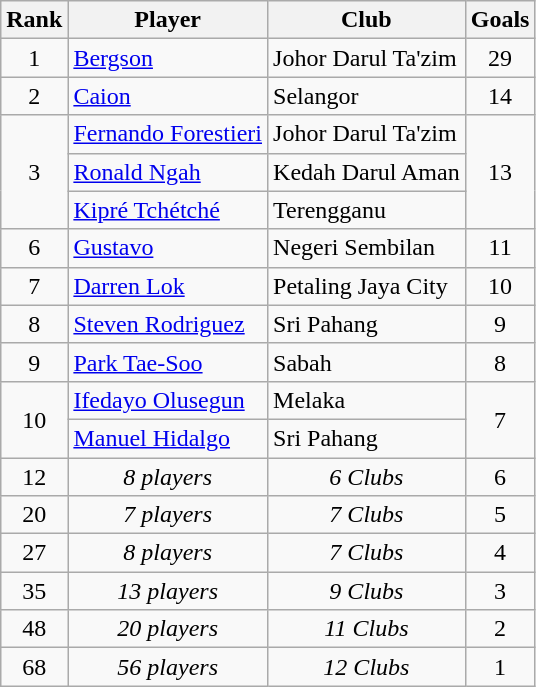<table class="wikitable" style="text-align:center">
<tr>
<th>Rank</th>
<th>Player</th>
<th>Club</th>
<th>Goals</th>
</tr>
<tr>
<td>1</td>
<td style="text-align:left;"> <a href='#'>Bergson</a></td>
<td style="text-align:left;">Johor Darul Ta'zim</td>
<td>29</td>
</tr>
<tr>
<td>2</td>
<td style="text-align:left;"> <a href='#'>Caion</a></td>
<td style="text-align:left;">Selangor</td>
<td>14</td>
</tr>
<tr>
<td rowspan="3">3</td>
<td style="text-align:left;"> <a href='#'>Fernando Forestieri</a></td>
<td style="text-align:left;">Johor Darul Ta'zim</td>
<td rowspan="3">13</td>
</tr>
<tr>
<td style="text-align:left;"> <a href='#'>Ronald Ngah</a></td>
<td style="text-align:left;">Kedah Darul Aman</td>
</tr>
<tr>
<td style="text-align:left;"> <a href='#'>Kipré Tchétché</a></td>
<td style="text-align:left;">Terengganu</td>
</tr>
<tr>
<td>6</td>
<td style="text-align:left;"> <a href='#'>Gustavo</a></td>
<td style="text-align:left;">Negeri Sembilan</td>
<td>11</td>
</tr>
<tr>
<td>7</td>
<td style="text-align:left;"> <a href='#'>Darren Lok</a></td>
<td style="text-align:left;">Petaling Jaya City</td>
<td>10</td>
</tr>
<tr>
<td>8</td>
<td style="text-align:left;"> <a href='#'>Steven Rodriguez</a></td>
<td style="text-align:left;">Sri Pahang</td>
<td>9</td>
</tr>
<tr>
<td>9</td>
<td style="text-align:left;"> <a href='#'>Park Tae-Soo</a></td>
<td style="text-align:left;">Sabah</td>
<td>8</td>
</tr>
<tr>
<td rowspan="2">10</td>
<td style="text-align:left;"> <a href='#'>Ifedayo Olusegun</a></td>
<td style="text-align:left;">Melaka</td>
<td rowspan="2">7</td>
</tr>
<tr>
<td style="text-align:left;"> <a href='#'>Manuel Hidalgo</a></td>
<td style="text-align:left;">Sri Pahang</td>
</tr>
<tr>
<td>12</td>
<td><em>8 players</em></td>
<td><em>6 Clubs</em></td>
<td>6</td>
</tr>
<tr>
<td>20</td>
<td><em>7 players</em></td>
<td><em>7 Clubs</em></td>
<td>5</td>
</tr>
<tr>
<td>27</td>
<td><em>8 players</em></td>
<td><em>7 Clubs</em></td>
<td>4</td>
</tr>
<tr>
<td>35</td>
<td><em>13 players</em></td>
<td><em>9 Clubs</em></td>
<td>3</td>
</tr>
<tr>
<td>48</td>
<td><em>20 players</em></td>
<td><em>11 Clubs</em></td>
<td>2</td>
</tr>
<tr>
<td>68</td>
<td><em>56 players</em></td>
<td><em>12 Clubs</em></td>
<td>1</td>
</tr>
</table>
